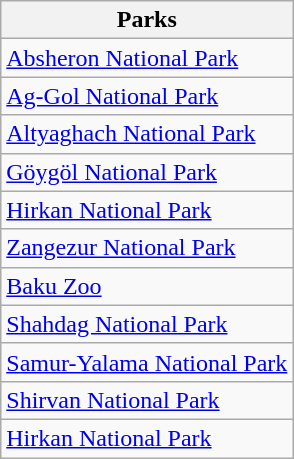<table class="wikitable">
<tr>
<th>Parks</th>
</tr>
<tr>
<td><a href='#'>Absheron National Park</a></td>
</tr>
<tr>
<td><a href='#'>Ag-Gol National Park</a></td>
</tr>
<tr>
<td><a href='#'>Altyaghach National Park</a></td>
</tr>
<tr>
<td><a href='#'>Göygöl National Park</a></td>
</tr>
<tr>
<td><a href='#'>Hirkan National Park</a></td>
</tr>
<tr>
<td><a href='#'>Zangezur National Park</a></td>
</tr>
<tr>
<td><a href='#'>Baku Zoo</a></td>
</tr>
<tr>
<td><a href='#'>Shahdag National Park</a></td>
</tr>
<tr>
<td><a href='#'>Samur-Yalama National Park</a></td>
</tr>
<tr>
<td><a href='#'>Shirvan National Park</a></td>
</tr>
<tr>
<td><a href='#'>Hirkan National Park</a></td>
</tr>
</table>
